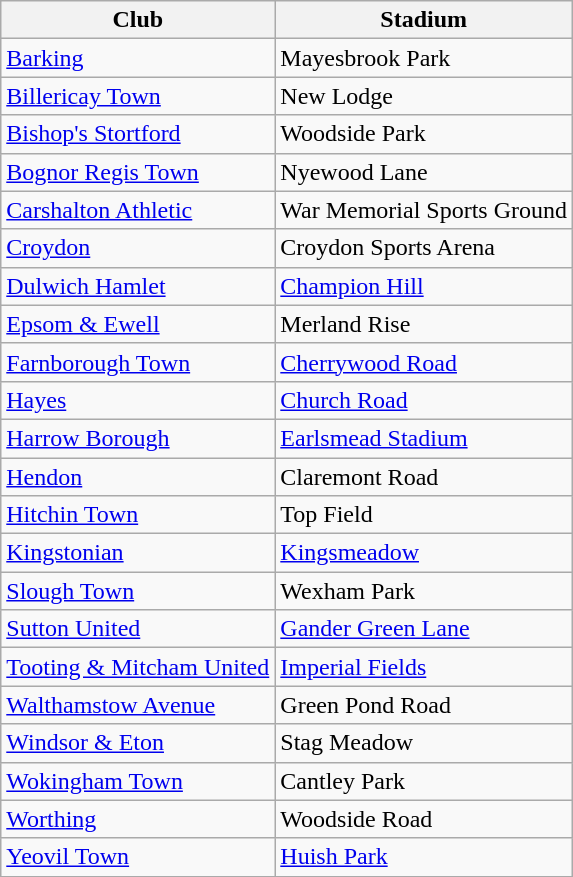<table class="wikitable sortable">
<tr>
<th>Club</th>
<th>Stadium</th>
</tr>
<tr>
<td><a href='#'>Barking</a></td>
<td>Mayesbrook Park</td>
</tr>
<tr>
<td><a href='#'>Billericay Town</a></td>
<td>New Lodge</td>
</tr>
<tr>
<td><a href='#'>Bishop's Stortford</a></td>
<td>Woodside Park</td>
</tr>
<tr>
<td><a href='#'>Bognor Regis Town</a></td>
<td>Nyewood Lane</td>
</tr>
<tr>
<td><a href='#'>Carshalton Athletic</a></td>
<td>War Memorial Sports Ground</td>
</tr>
<tr>
<td><a href='#'>Croydon</a></td>
<td>Croydon Sports Arena</td>
</tr>
<tr>
<td><a href='#'>Dulwich Hamlet</a></td>
<td><a href='#'>Champion Hill</a></td>
</tr>
<tr>
<td><a href='#'>Epsom & Ewell</a></td>
<td>Merland Rise</td>
</tr>
<tr>
<td><a href='#'>Farnborough Town</a></td>
<td><a href='#'>Cherrywood Road</a></td>
</tr>
<tr>
<td><a href='#'>Hayes</a></td>
<td><a href='#'>Church Road</a></td>
</tr>
<tr>
<td><a href='#'>Harrow Borough</a></td>
<td><a href='#'>Earlsmead Stadium</a></td>
</tr>
<tr>
<td><a href='#'>Hendon</a></td>
<td>Claremont Road</td>
</tr>
<tr>
<td><a href='#'>Hitchin Town</a></td>
<td>Top Field</td>
</tr>
<tr>
<td><a href='#'>Kingstonian</a></td>
<td><a href='#'>Kingsmeadow</a></td>
</tr>
<tr>
<td><a href='#'>Slough Town</a></td>
<td>Wexham Park</td>
</tr>
<tr>
<td><a href='#'>Sutton United</a></td>
<td><a href='#'>Gander Green Lane</a></td>
</tr>
<tr>
<td><a href='#'>Tooting & Mitcham United</a></td>
<td><a href='#'>Imperial Fields</a></td>
</tr>
<tr>
<td><a href='#'>Walthamstow Avenue</a></td>
<td>Green Pond Road</td>
</tr>
<tr>
<td><a href='#'>Windsor & Eton</a></td>
<td>Stag Meadow</td>
</tr>
<tr>
<td><a href='#'>Wokingham Town</a></td>
<td>Cantley Park</td>
</tr>
<tr>
<td><a href='#'>Worthing</a></td>
<td>Woodside Road</td>
</tr>
<tr>
<td><a href='#'>Yeovil Town</a></td>
<td><a href='#'>Huish Park</a></td>
</tr>
</table>
